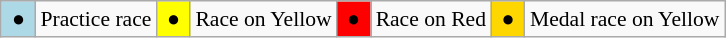<table class="wikitable" style="margin:0.5em auto; font-size:90%;position:relative;">
<tr>
<td bgcolor=LightBlue align=center> ● </td>
<td>Practice race</td>
<td bgcolor=Yellow align=center> ● </td>
<td>Race on Yellow</td>
<td bgcolor=Red align=center> ● </td>
<td>Race on Red</td>
<td bgcolor=Gold align=center> ● </td>
<td>Medal race on Yellow</td>
</tr>
</table>
